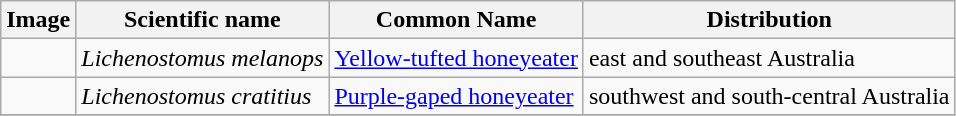<table class="wikitable">
<tr>
<th>Image</th>
<th>Scientific name</th>
<th>Common Name</th>
<th>Distribution</th>
</tr>
<tr>
<td></td>
<td><em>Lichenostomus melanops</em></td>
<td><a href='#'>Yellow-tufted honeyeater</a></td>
<td>east and southeast Australia</td>
</tr>
<tr>
<td></td>
<td><em>Lichenostomus cratitius</em></td>
<td><a href='#'>Purple-gaped honeyeater</a></td>
<td>southwest and south-central Australia</td>
</tr>
<tr>
</tr>
</table>
